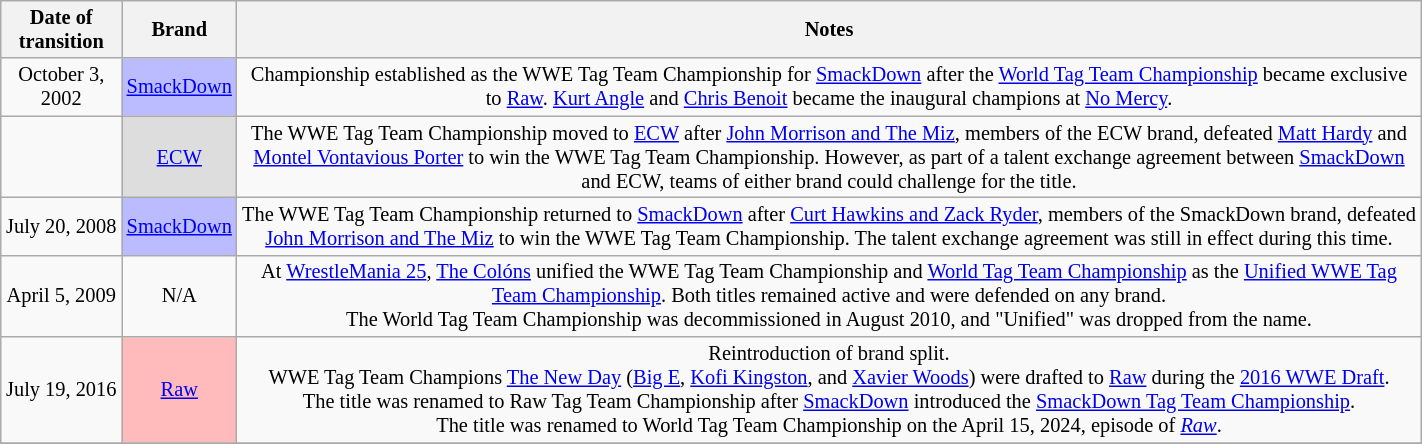<table class="wikitable" style="font-size:85%; text-align:center; width:75%;">
<tr>
<th>Date of transition</th>
<th>Brand</th>
<th>Notes</th>
</tr>
<tr>
<td>October 3, 2002</td>
<td style="background-color:#bbf;"><a href='#'>SmackDown</a></td>
<td>Championship established as the WWE Tag Team Championship for <a href='#'>SmackDown</a> after the <a href='#'>World Tag Team Championship</a> became exclusive to <a href='#'>Raw</a>. <a href='#'>Kurt Angle</a> and <a href='#'>Chris Benoit</a> became the inaugural champions at <a href='#'>No Mercy</a>.</td>
</tr>
<tr>
<td></td>
<td style="background-color:#ddd;"><a href='#'>ECW</a></td>
<td>The WWE Tag Team Championship moved to <a href='#'>ECW</a> after <a href='#'>John Morrison and The Miz</a>, members of the ECW brand, defeated <a href='#'>Matt Hardy</a> and <a href='#'>Montel Vontavious Porter</a> to win the WWE Tag Team Championship. However, as part of a talent exchange agreement between <a href='#'>SmackDown</a> and ECW, teams of either brand could challenge for the title.</td>
</tr>
<tr>
<td>July 20, 2008</td>
<td style="background-color:#bbf;"><a href='#'>SmackDown</a></td>
<td>The WWE Tag Team Championship returned to <a href='#'>SmackDown</a> after <a href='#'>Curt Hawkins and Zack Ryder</a>, members of the SmackDown brand, defeated <a href='#'>John Morrison and The Miz</a> to win the WWE Tag Team Championship. The talent exchange agreement was still in effect during this time.</td>
</tr>
<tr>
<td>April 5, 2009</td>
<td>N/A</td>
<td>At <a href='#'>WrestleMania 25</a>, <a href='#'>The Colóns</a> unified the WWE Tag Team Championship and <a href='#'>World Tag Team Championship</a> as the <a href='#'>Unified WWE Tag Team Championship</a>. Both titles remained active and were defended on any brand.<br>The World Tag Team Championship was decommissioned in August 2010, and "Unified" was dropped from the name.</td>
</tr>
<tr>
<td>July 19, 2016</td>
<td style="background-color:#fbb;"><a href='#'>Raw</a></td>
<td>Reintroduction of brand split.<br>WWE Tag Team Champions <a href='#'>The New Day</a> (<a href='#'>Big E</a>, <a href='#'>Kofi Kingston</a>, and <a href='#'>Xavier Woods</a>) were drafted to <a href='#'>Raw</a> during the <a href='#'>2016 WWE Draft</a>.<br>The title was renamed to Raw Tag Team Championship after <a href='#'>SmackDown</a> introduced the <a href='#'>SmackDown Tag Team Championship</a>.<br>The title was renamed to World Tag Team Championship on the April 15, 2024, episode of <em><a href='#'>Raw</a></em>.</td>
</tr>
<tr>
</tr>
</table>
